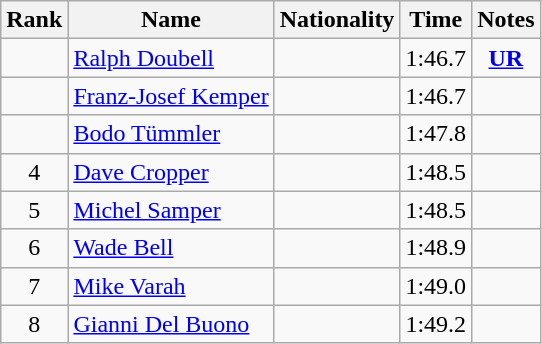<table class="wikitable sortable" style="text-align:center">
<tr>
<th>Rank</th>
<th>Name</th>
<th>Nationality</th>
<th>Time</th>
<th>Notes</th>
</tr>
<tr>
<td></td>
<td align=left><a href='#'>Ralph Doubell</a></td>
<td align=left></td>
<td>1:46.7</td>
<td><strong><a href='#'>UR</a></strong></td>
</tr>
<tr>
<td></td>
<td align=left><a href='#'>Franz-Josef Kemper</a></td>
<td align=left></td>
<td>1:46.7</td>
<td></td>
</tr>
<tr>
<td></td>
<td align=left><a href='#'>Bodo Tümmler</a></td>
<td align=left></td>
<td>1:47.8</td>
<td></td>
</tr>
<tr>
<td>4</td>
<td align=left><a href='#'>Dave Cropper</a></td>
<td align=left></td>
<td>1:48.5</td>
<td></td>
</tr>
<tr>
<td>5</td>
<td align=left><a href='#'>Michel Samper</a></td>
<td align=left></td>
<td>1:48.5</td>
<td></td>
</tr>
<tr>
<td>6</td>
<td align=left><a href='#'>Wade Bell</a></td>
<td align=left></td>
<td>1:48.9</td>
<td></td>
</tr>
<tr>
<td>7</td>
<td align=left><a href='#'>Mike Varah</a></td>
<td align=left></td>
<td>1:49.0</td>
<td></td>
</tr>
<tr>
<td>8</td>
<td align=left><a href='#'>Gianni Del Buono</a></td>
<td align=left></td>
<td>1:49.2</td>
<td></td>
</tr>
</table>
